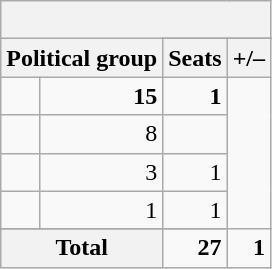<table class="wikitable" style="text-align:right">
<tr>
<th colspan="4"><br></th>
</tr>
<tr>
<th colspan=2 rowspan=2>Political group</th>
</tr>
<tr>
<th>Seats</th>
<th>+/⁠–</th>
</tr>
<tr>
<td></td>
<td><strong>15</strong></td>
<td><strong>1</strong></td>
</tr>
<tr>
<td></td>
<td>8</td>
<td></td>
</tr>
<tr>
<td></td>
<td>3</td>
<td>1</td>
</tr>
<tr>
<td></td>
<td>1</td>
<td>1</td>
</tr>
<tr>
</tr>
<tr>
<th colspan=2>Total</th>
<td><strong>27</strong></td>
<td><strong>1</strong></td>
</tr>
</table>
